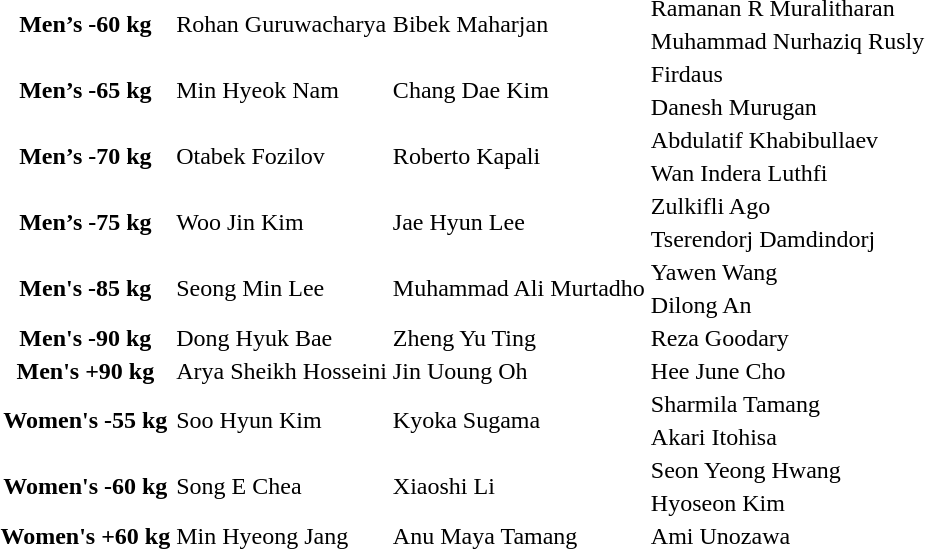<table>
<tr>
<th scope=row rowspan=2>Men’s -60 kg</th>
<td rowspan=2> Rohan Guruwacharya</td>
<td rowspan=2> Bibek Maharjan</td>
<td> Ramanan R Muralitharan</td>
</tr>
<tr>
<td> Muhammad Nurhaziq Rusly</td>
</tr>
<tr>
<th scope=row rowspan=2>Men’s -65 kg</th>
<td rowspan=2> Min Hyeok Nam</td>
<td rowspan=2> Chang Dae Kim</td>
<td> Firdaus</td>
</tr>
<tr>
<td> Danesh Murugan</td>
</tr>
<tr>
<th scope=row rowspan=2>Men’s -70 kg</th>
<td rowspan=2> Otabek Fozilov</td>
<td rowspan=2> Roberto Kapali</td>
<td> Abdulatif Khabibullaev</td>
</tr>
<tr>
<td> Wan Indera Luthfi</td>
</tr>
<tr>
<th scope=row rowspan=2>Men’s -75 kg</th>
<td rowspan=2> Woo Jin Kim</td>
<td rowspan=2> Jae Hyun Lee</td>
<td> Zulkifli Ago</td>
</tr>
<tr>
<td> Tserendorj Damdindorj</td>
</tr>
<tr>
<th scope=row rowspan=2>Men's -85 kg</th>
<td rowspan=2> Seong Min Lee</td>
<td rowspan=2> Muhammad Ali Murtadho</td>
<td> Yawen Wang</td>
</tr>
<tr>
<td> Dilong An</td>
</tr>
<tr>
<th scope=row rowspan=1>Men's -90 kg</th>
<td rowspan=1> Dong Hyuk Bae</td>
<td rowspan=1> Zheng Yu Ting</td>
<td rowspan=1> Reza Goodary</td>
</tr>
<tr>
<th scope=row rowspan=1>Men's +90 kg</th>
<td rowspan=1> Arya Sheikh Hosseini</td>
<td rowspan=1> Jin Uoung Oh</td>
<td rowspan=1> Hee June Cho</td>
</tr>
<tr>
<th scope=row rowspan=2>Women's -55 kg</th>
<td rowspan=2> Soo Hyun Kim</td>
<td rowspan=2> Kyoka Sugama</td>
<td> Sharmila Tamang</td>
</tr>
<tr>
<td> Akari Itohisa</td>
</tr>
<tr>
<th scope=row rowspan=2>Women's -60 kg</th>
<td rowspan=2> Song E Chea</td>
<td rowspan=2> Xiaoshi Li</td>
<td> Seon Yeong Hwang</td>
</tr>
<tr>
<td> Hyoseon Kim</td>
</tr>
<tr>
<th scope=row rowspan=1>Women's +60 kg</th>
<td rowspan=1> Min Hyeong Jang</td>
<td rowspan=1> Anu Maya Tamang</td>
<td rowspan=1> Ami Unozawa</td>
</tr>
<tr>
</tr>
</table>
